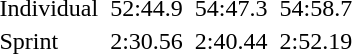<table>
<tr>
<td>Individual</td>
<td></td>
<td>52:44.9</td>
<td></td>
<td>54:47.3</td>
<td></td>
<td>54:58.7</td>
</tr>
<tr>
<td>Sprint</td>
<td></td>
<td>2:30.56</td>
<td></td>
<td>2:40.44</td>
<td></td>
<td>2:52.19</td>
</tr>
</table>
